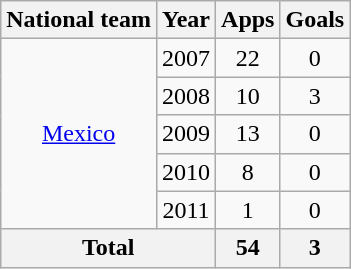<table class="wikitable" style="text-align: center;">
<tr>
<th>National team</th>
<th>Year</th>
<th>Apps</th>
<th>Goals</th>
</tr>
<tr>
<td rowspan="5" valign="center"><a href='#'>Mexico</a></td>
<td>2007</td>
<td>22</td>
<td>0</td>
</tr>
<tr>
<td>2008</td>
<td>10</td>
<td>3</td>
</tr>
<tr>
<td>2009</td>
<td>13</td>
<td>0</td>
</tr>
<tr>
<td>2010</td>
<td>8</td>
<td>0</td>
</tr>
<tr>
<td>2011</td>
<td>1</td>
<td>0</td>
</tr>
<tr>
<th colspan="2">Total</th>
<th>54</th>
<th>3</th>
</tr>
</table>
